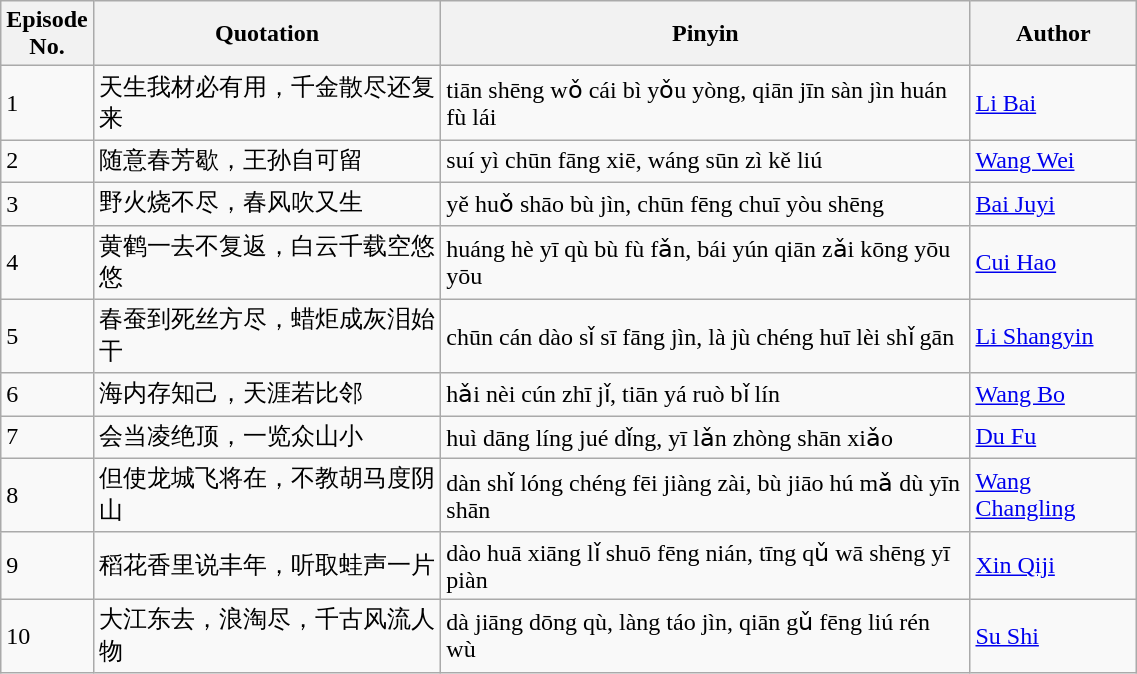<table class="wikitable" style="text-align:left;width:60%;">
<tr>
<th>Episode<br> No.</th>
<th>Quotation</th>
<th>Pinyin</th>
<th>Author</th>
</tr>
<tr>
<td>1</td>
<td>天生我材必有用，千金散尽还复来</td>
<td>tiān shēng wǒ cái bì yǒu yòng, qiān jīn sàn jìn huán fù lái</td>
<td><a href='#'>Li Bai</a></td>
</tr>
<tr>
<td>2</td>
<td>随意春芳歇，王孙自可留</td>
<td>suí yì chūn fāng xiē, wáng sūn zì kě liú</td>
<td><a href='#'>Wang Wei</a></td>
</tr>
<tr>
<td>3</td>
<td>野火烧不尽，春风吹又生</td>
<td>yě huǒ shāo bù jìn, chūn fēng chuī yòu shēng</td>
<td><a href='#'>Bai Juyi</a></td>
</tr>
<tr>
<td>4</td>
<td>黄鹤一去不复返，白云千载空悠悠</td>
<td>huáng hè yī qù bù fù fǎn, bái yún qiān zǎi kōng yōu yōu</td>
<td><a href='#'>Cui Hao</a></td>
</tr>
<tr>
<td>5</td>
<td>春蚕到死丝方尽，蜡炬成灰泪始干</td>
<td>chūn cán dào sǐ sī fāng jìn, là jù chéng huī lèi shǐ gān</td>
<td><a href='#'>Li Shangyin</a></td>
</tr>
<tr>
<td>6</td>
<td>海内存知己，天涯若比邻</td>
<td>hǎi nèi cún zhī jǐ, tiān yá ruò bǐ lín</td>
<td><a href='#'>Wang Bo</a></td>
</tr>
<tr>
<td>7</td>
<td>会当凌绝顶，一览众山小</td>
<td>huì dāng líng jué dǐng, yī lǎn zhòng shān xiǎo</td>
<td><a href='#'>Du Fu</a></td>
</tr>
<tr>
<td>8</td>
<td>但使龙城飞将在，不教胡马度阴山</td>
<td>dàn shǐ lóng chéng fēi jiàng zài, bù jiāo hú mǎ dù yīn shān</td>
<td><a href='#'>Wang Changling</a></td>
</tr>
<tr>
<td>9</td>
<td>稻花香里说丰年，听取蛙声一片</td>
<td>dào huā xiāng lǐ shuō fēng nián, tīng qǔ wā shēng yī piàn</td>
<td><a href='#'>Xin Qiji</a></td>
</tr>
<tr>
<td>10</td>
<td>大江东去，浪淘尽，千古风流人物</td>
<td>dà jiāng dōng qù, làng táo jìn, qiān gǔ fēng liú rén wù</td>
<td><a href='#'>Su Shi</a></td>
</tr>
</table>
